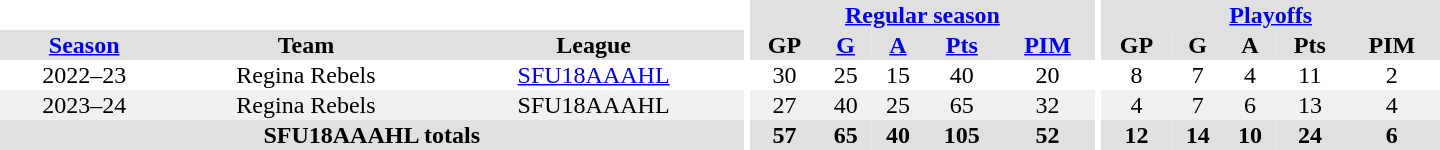<table border="0" cellpadding="1" cellspacing="0" style="text-align:center; width:60em">
<tr bgcolor="#e0e0e0">
<th colspan="3" bgcolor="#ffffff"></th>
<th rowspan="97" bgcolor="#ffffff"></th>
<th colspan="5"><a href='#'>Regular season</a></th>
<th rowspan="97" bgcolor="#ffffff"></th>
<th colspan="5"><a href='#'>Playoffs</a></th>
</tr>
<tr bgcolor="#e0e0e0">
<th><a href='#'>Season</a></th>
<th>Team</th>
<th>League</th>
<th>GP</th>
<th><a href='#'>G</a></th>
<th><a href='#'>A</a></th>
<th><a href='#'>Pts</a></th>
<th><a href='#'>PIM</a></th>
<th>GP</th>
<th>G</th>
<th>A</th>
<th>Pts</th>
<th>PIM</th>
</tr>
<tr>
<td>2022–23</td>
<td>Regina Rebels</td>
<td><a href='#'>SFU18AAAHL</a></td>
<td>30</td>
<td>25</td>
<td>15</td>
<td>40</td>
<td>20</td>
<td>8</td>
<td>7</td>
<td>4</td>
<td>11</td>
<td>2</td>
</tr>
<tr bgcolor="#f0f0f0">
<td>2023–24</td>
<td>Regina Rebels</td>
<td>SFU18AAAHL</td>
<td>27</td>
<td>40</td>
<td>25</td>
<td>65</td>
<td>32</td>
<td>4</td>
<td>7</td>
<td>6</td>
<td>13</td>
<td>4</td>
</tr>
<tr bgcolor="#e0e0e0">
<th colspan="3">SFU18AAAHL totals</th>
<th>57</th>
<th>65</th>
<th>40</th>
<th>105</th>
<th>52</th>
<th>12</th>
<th>14</th>
<th>10</th>
<th>24</th>
<th>6</th>
</tr>
</table>
